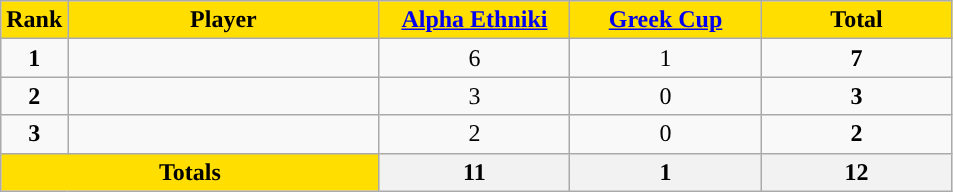<table class="wikitable sortable" style="text-align:center">
<tr>
<th style="background:#FFDE00">Rank</th>
<th width=200 style="background:#FFDE00">Player</th>
<th width=120 style="background:#FFDE00"><a href='#'>Alpha Ethniki</a></th>
<th width=120 style="background:#FFDE00"><a href='#'>Greek Cup</a></th>
<th width=120 style="background:#FFDE00">Total</th>
</tr>
<tr>
<td><strong>1</strong></td>
<td align=left></td>
<td>6</td>
<td>1</td>
<td><strong>7</strong></td>
</tr>
<tr>
<td><strong>2</strong></td>
<td align=left></td>
<td>3</td>
<td>0</td>
<td><strong>3</strong></td>
</tr>
<tr>
<td><strong>3</strong></td>
<td align=left></td>
<td>2</td>
<td>0</td>
<td><strong>2</strong></td>
</tr>
<tr class="sortbottom">
<th colspan=2 style="background:#FFDE00"><strong>Totals</strong></th>
<th><strong>11</strong></th>
<th><strong> 1</strong></th>
<th><strong>12</strong></th>
</tr>
</table>
